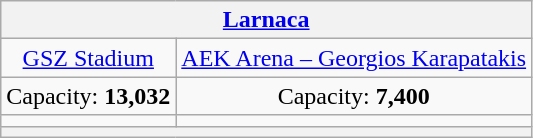<table class="wikitable" style="text-align:center">
<tr>
<th colspan=2><a href='#'>Larnaca</a></th>
</tr>
<tr>
<td><a href='#'>GSZ Stadium</a></td>
<td><a href='#'>AEK Arena – Georgios Karapatakis</a></td>
</tr>
<tr>
<td>Capacity: <strong>13,032</strong></td>
<td>Capacity: <strong>7,400</strong></td>
</tr>
<tr>
<td></td>
<td></td>
</tr>
<tr>
<th rowspan=13 colspan=3></th>
</tr>
</table>
